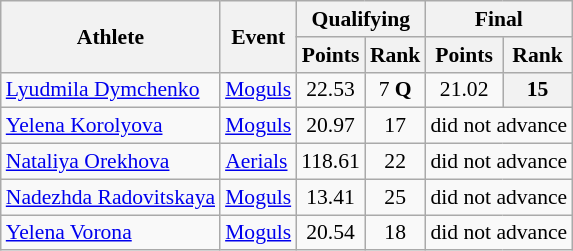<table class="wikitable" style="font-size:90%">
<tr>
<th rowspan="2">Athlete</th>
<th rowspan="2">Event</th>
<th colspan="2">Qualifying</th>
<th colspan="2">Final</th>
</tr>
<tr>
<th>Points</th>
<th>Rank</th>
<th>Points</th>
<th>Rank</th>
</tr>
<tr>
<td><a href='#'>Lyudmila Dymchenko</a></td>
<td><a href='#'>Moguls</a></td>
<td align="center">22.53</td>
<td align="center">7 <strong>Q</strong></td>
<td align="center">21.02</td>
<th align="center">15</th>
</tr>
<tr>
<td><a href='#'>Yelena Korolyova</a></td>
<td><a href='#'>Moguls</a></td>
<td align="center">20.97</td>
<td align="center">17</td>
<td align="center" colspan=2>did not advance</td>
</tr>
<tr>
<td><a href='#'>Nataliya Orekhova</a></td>
<td><a href='#'>Aerials</a></td>
<td align="center">118.61</td>
<td align="center">22</td>
<td align="center" colspan=2>did not advance</td>
</tr>
<tr>
<td><a href='#'>Nadezhda Radovitskaya</a></td>
<td><a href='#'>Moguls</a></td>
<td align="center">13.41</td>
<td align="center">25</td>
<td align="center" colspan=2>did not advance</td>
</tr>
<tr>
<td><a href='#'>Yelena Vorona</a></td>
<td><a href='#'>Moguls</a></td>
<td align="center">20.54</td>
<td align="center">18</td>
<td align="center" colspan=2>did not advance</td>
</tr>
</table>
